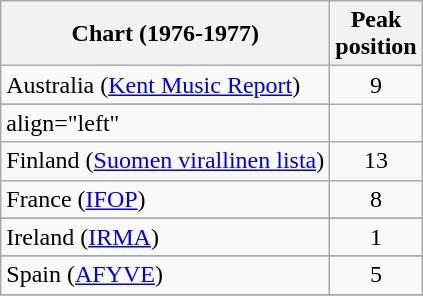<table class="wikitable sortable">
<tr>
<th>Chart (1976-1977)</th>
<th>Peak<br>position</th>
</tr>
<tr>
<td>Australia (<a href='#'>Kent Music Report</a>)</td>
<td align="center">9</td>
</tr>
<tr>
</tr>
<tr>
<td>align="left"</td>
</tr>
<tr>
<td>Finland (<a href='#'>Suomen virallinen lista</a>)</td>
<td align="center">13</td>
</tr>
<tr>
<td>France (<a href='#'>IFOP</a>)</td>
<td align="center">8</td>
</tr>
<tr>
</tr>
<tr>
<td>Ireland (<a href='#'>IRMA</a>)</td>
<td align="center">1</td>
</tr>
<tr>
</tr>
<tr>
</tr>
<tr>
</tr>
<tr>
<td>Spain (<a href='#'>AFYVE</a>)</td>
<td align="center">5</td>
</tr>
<tr>
</tr>
<tr>
</tr>
</table>
